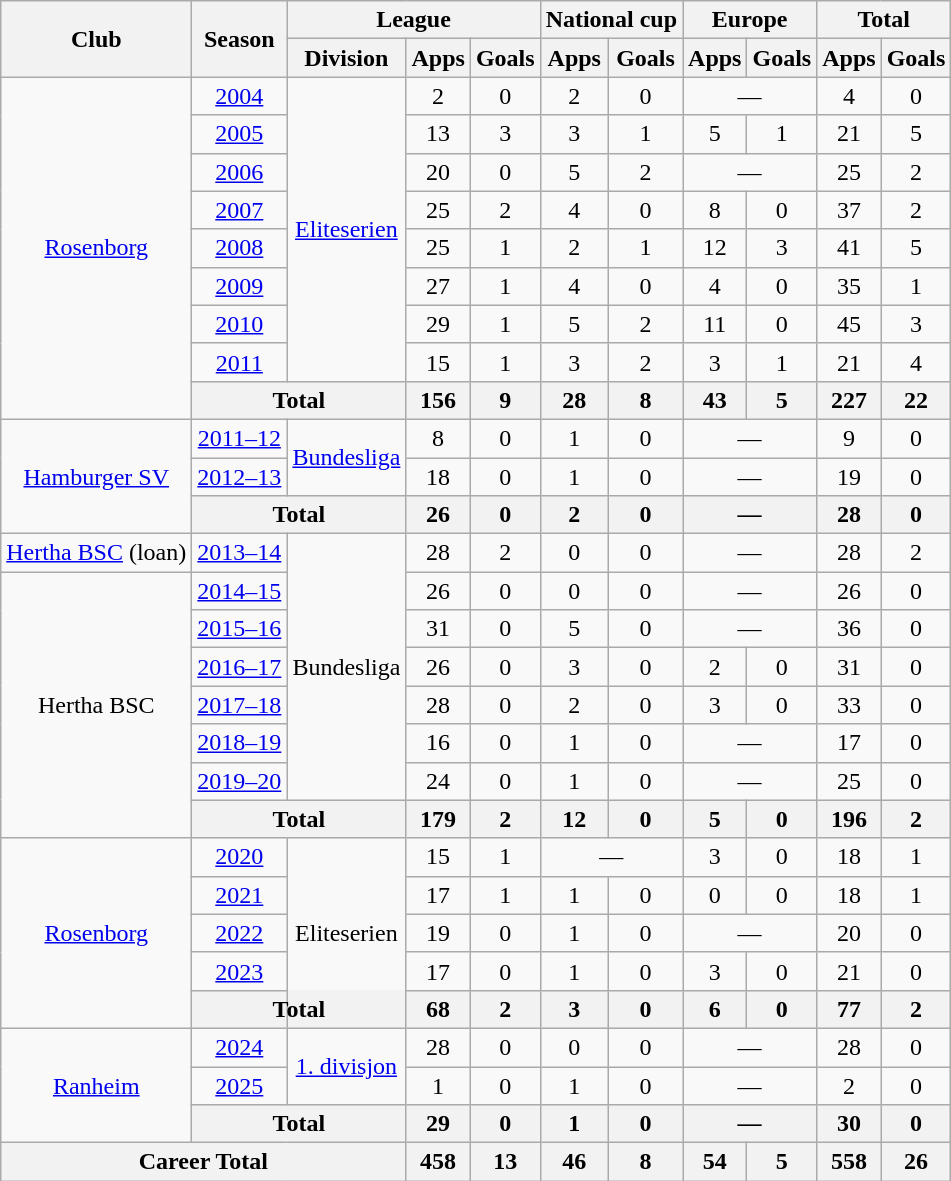<table class="wikitable" style="text-align:center">
<tr>
<th rowspan=2>Club</th>
<th rowspan=2>Season</th>
<th colspan=3>League</th>
<th colspan=2>National cup</th>
<th colspan=2>Europe</th>
<th colspan=2>Total</th>
</tr>
<tr>
<th>Division</th>
<th>Apps</th>
<th>Goals</th>
<th>Apps</th>
<th>Goals</th>
<th>Apps</th>
<th>Goals</th>
<th>Apps</th>
<th>Goals</th>
</tr>
<tr>
<td rowspan=9><a href='#'>Rosenborg</a></td>
<td><a href='#'>2004</a></td>
<td rowspan=8><a href='#'>Eliteserien</a></td>
<td>2</td>
<td>0</td>
<td>2</td>
<td>0</td>
<td colspan=2>—</td>
<td>4</td>
<td>0</td>
</tr>
<tr>
<td><a href='#'>2005</a></td>
<td>13</td>
<td>3</td>
<td>3</td>
<td>1</td>
<td>5</td>
<td>1</td>
<td>21</td>
<td>5</td>
</tr>
<tr>
<td><a href='#'>2006</a></td>
<td>20</td>
<td>0</td>
<td>5</td>
<td>2</td>
<td colspan=2>—</td>
<td>25</td>
<td>2</td>
</tr>
<tr>
<td><a href='#'>2007</a></td>
<td>25</td>
<td>2</td>
<td>4</td>
<td>0</td>
<td>8</td>
<td>0</td>
<td>37</td>
<td>2</td>
</tr>
<tr>
<td><a href='#'>2008</a></td>
<td>25</td>
<td>1</td>
<td>2</td>
<td>1</td>
<td>12</td>
<td>3</td>
<td>41</td>
<td>5</td>
</tr>
<tr>
<td><a href='#'>2009</a></td>
<td>27</td>
<td>1</td>
<td>4</td>
<td>0</td>
<td>4</td>
<td>0</td>
<td>35</td>
<td>1</td>
</tr>
<tr>
<td><a href='#'>2010</a></td>
<td>29</td>
<td>1</td>
<td>5</td>
<td>2</td>
<td>11</td>
<td>0</td>
<td>45</td>
<td>3</td>
</tr>
<tr>
<td><a href='#'>2011</a></td>
<td>15</td>
<td>1</td>
<td>3</td>
<td>2</td>
<td>3</td>
<td>1</td>
<td>21</td>
<td>4</td>
</tr>
<tr>
<th colspan=2>Total</th>
<th>156</th>
<th>9</th>
<th>28</th>
<th>8</th>
<th>43</th>
<th>5</th>
<th>227</th>
<th>22</th>
</tr>
<tr>
<td rowspan=3><a href='#'>Hamburger SV</a></td>
<td><a href='#'>2011–12</a></td>
<td rowspan=2><a href='#'>Bundesliga</a></td>
<td>8</td>
<td>0</td>
<td>1</td>
<td>0</td>
<td colspan=2>—</td>
<td>9</td>
<td>0</td>
</tr>
<tr>
<td><a href='#'>2012–13</a></td>
<td>18</td>
<td>0</td>
<td>1</td>
<td>0</td>
<td colspan=2>—</td>
<td>19</td>
<td>0</td>
</tr>
<tr>
<th colspan=2>Total</th>
<th>26</th>
<th>0</th>
<th>2</th>
<th>0</th>
<th colspan=2>—</th>
<th>28</th>
<th>0</th>
</tr>
<tr>
<td><a href='#'>Hertha BSC</a> (loan)</td>
<td><a href='#'>2013–14</a></td>
<td rowspan=7>Bundesliga</td>
<td>28</td>
<td>2</td>
<td>0</td>
<td>0</td>
<td colspan=2>—</td>
<td>28</td>
<td>2</td>
</tr>
<tr>
<td rowspan=7>Hertha BSC</td>
<td><a href='#'>2014–15</a></td>
<td>26</td>
<td>0</td>
<td>0</td>
<td>0</td>
<td colspan=2>—</td>
<td>26</td>
<td>0</td>
</tr>
<tr>
<td><a href='#'>2015–16</a></td>
<td>31</td>
<td>0</td>
<td>5</td>
<td>0</td>
<td colspan=2>—</td>
<td>36</td>
<td>0</td>
</tr>
<tr>
<td><a href='#'>2016–17</a></td>
<td>26</td>
<td>0</td>
<td>3</td>
<td>0</td>
<td>2</td>
<td>0</td>
<td>31</td>
<td>0</td>
</tr>
<tr>
<td><a href='#'>2017–18</a></td>
<td>28</td>
<td>0</td>
<td>2</td>
<td>0</td>
<td>3</td>
<td>0</td>
<td>33</td>
<td>0</td>
</tr>
<tr>
<td><a href='#'>2018–19</a></td>
<td>16</td>
<td>0</td>
<td>1</td>
<td>0</td>
<td colspan=2>—</td>
<td>17</td>
<td>0</td>
</tr>
<tr>
<td><a href='#'>2019–20</a></td>
<td>24</td>
<td>0</td>
<td>1</td>
<td>0</td>
<td colspan=2>—</td>
<td>25</td>
<td>0</td>
</tr>
<tr>
<th colspan=2>Total</th>
<th>179</th>
<th>2</th>
<th>12</th>
<th>0</th>
<th>5</th>
<th>0</th>
<th>196</th>
<th>2</th>
</tr>
<tr>
<td rowspan=5><a href='#'>Rosenborg</a></td>
<td><a href='#'>2020</a></td>
<td rowspan=5>Eliteserien</td>
<td>15</td>
<td>1</td>
<td colspan=2>—</td>
<td>3</td>
<td>0</td>
<td>18</td>
<td>1</td>
</tr>
<tr>
<td><a href='#'>2021</a></td>
<td>17</td>
<td>1</td>
<td>1</td>
<td>0</td>
<td>0</td>
<td>0</td>
<td>18</td>
<td>1</td>
</tr>
<tr>
<td><a href='#'>2022</a></td>
<td>19</td>
<td>0</td>
<td>1</td>
<td>0</td>
<td colspan=2>—</td>
<td>20</td>
<td>0</td>
</tr>
<tr>
<td><a href='#'>2023</a></td>
<td>17</td>
<td>0</td>
<td>1</td>
<td>0</td>
<td>3</td>
<td>0</td>
<td>21</td>
<td>0</td>
</tr>
<tr>
<th colspan=2>Total</th>
<th>68</th>
<th>2</th>
<th>3</th>
<th>0</th>
<th>6</th>
<th>0</th>
<th>77</th>
<th>2</th>
</tr>
<tr>
<td rowspan=3><a href='#'>Ranheim</a></td>
<td><a href='#'>2024</a></td>
<td rowspan=2><a href='#'>1. divisjon</a></td>
<td>28</td>
<td>0</td>
<td>0</td>
<td>0</td>
<td colspan=2>—</td>
<td>28</td>
<td>0</td>
</tr>
<tr>
<td><a href='#'>2025</a></td>
<td>1</td>
<td>0</td>
<td>1</td>
<td>0</td>
<td colspan=2>—</td>
<td>2</td>
<td>0</td>
</tr>
<tr>
<th colspan=2>Total</th>
<th>29</th>
<th>0</th>
<th>1</th>
<th>0</th>
<th colspan=2>—</th>
<th>30</th>
<th>0</th>
</tr>
<tr>
<th colspan=3>Career Total</th>
<th>458</th>
<th>13</th>
<th>46</th>
<th>8</th>
<th>54</th>
<th>5</th>
<th>558</th>
<th>26</th>
</tr>
</table>
